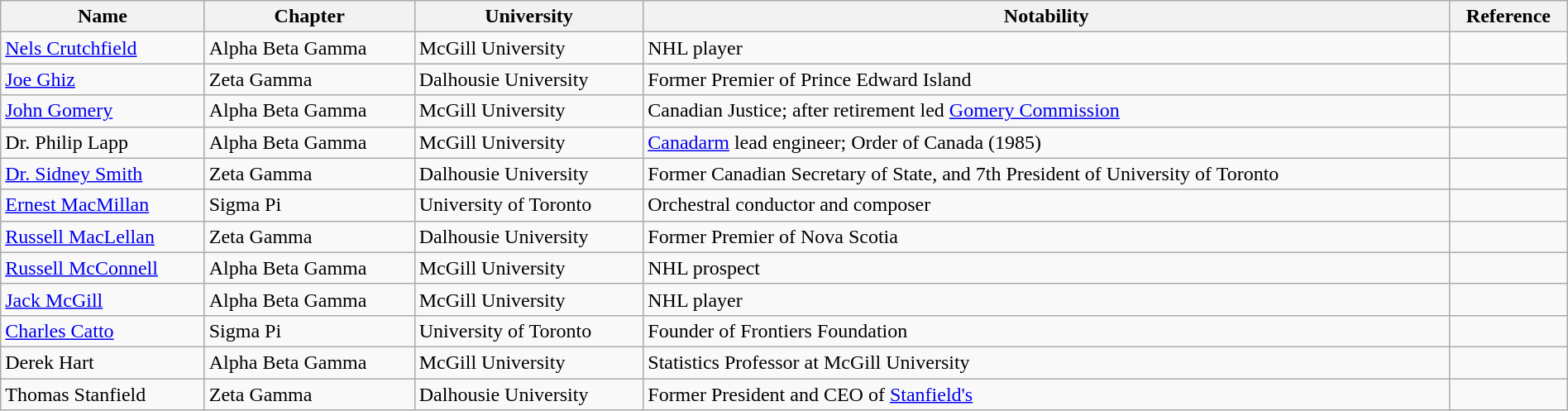<table class="wikitable sortable" width="100%">
<tr>
<th>Name</th>
<th>Chapter</th>
<th>University</th>
<th>Notability</th>
<th>Reference</th>
</tr>
<tr>
<td><a href='#'>Nels Crutchfield</a></td>
<td>Alpha Beta Gamma</td>
<td>McGill University</td>
<td>NHL player</td>
<td></td>
</tr>
<tr>
<td><a href='#'>Joe Ghiz</a></td>
<td>Zeta Gamma</td>
<td>Dalhousie University</td>
<td>Former Premier of Prince Edward Island</td>
<td></td>
</tr>
<tr>
<td><a href='#'>John Gomery</a></td>
<td>Alpha Beta Gamma</td>
<td>McGill University</td>
<td>Canadian Justice; after retirement led <a href='#'>Gomery Commission</a></td>
<td></td>
</tr>
<tr>
<td>Dr. Philip Lapp</td>
<td>Alpha Beta Gamma</td>
<td>McGill University</td>
<td><a href='#'>Canadarm</a> lead engineer; Order of Canada (1985)</td>
<td></td>
</tr>
<tr>
<td><a href='#'>Dr. Sidney Smith</a></td>
<td>Zeta Gamma</td>
<td>Dalhousie University</td>
<td>Former Canadian Secretary of State, and 7th President of University of Toronto</td>
<td></td>
</tr>
<tr>
<td><a href='#'>Ernest MacMillan</a></td>
<td>Sigma Pi</td>
<td>University of Toronto</td>
<td>Orchestral conductor and composer</td>
<td></td>
</tr>
<tr>
<td><a href='#'>Russell MacLellan</a></td>
<td>Zeta Gamma</td>
<td>Dalhousie University</td>
<td>Former Premier of Nova Scotia</td>
<td></td>
</tr>
<tr>
<td><a href='#'>Russell McConnell</a></td>
<td>Alpha Beta Gamma</td>
<td>McGill University</td>
<td>NHL prospect</td>
<td></td>
</tr>
<tr>
<td><a href='#'>Jack McGill</a></td>
<td>Alpha Beta Gamma</td>
<td>McGill University</td>
<td>NHL player</td>
<td></td>
</tr>
<tr>
<td><a href='#'>Charles Catto</a></td>
<td>Sigma Pi</td>
<td>University of Toronto</td>
<td>Founder of Frontiers Foundation</td>
<td></td>
</tr>
<tr>
<td>Derek Hart</td>
<td>Alpha Beta Gamma</td>
<td>McGill University</td>
<td>Statistics Professor at McGill University</td>
<td></td>
</tr>
<tr>
<td>Thomas Stanfield</td>
<td>Zeta Gamma</td>
<td>Dalhousie University</td>
<td>Former President and CEO of <a href='#'>Stanfield's</a></td>
<td></td>
</tr>
</table>
